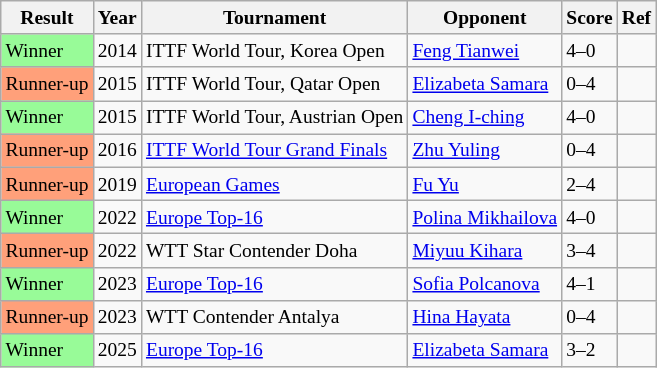<table class="wikitable sortable" style="font-size:small;">
<tr>
<th>Result</th>
<th class="unsortable">Year</th>
<th>Tournament</th>
<th>Opponent</th>
<th>Score</th>
<th class="unsortable">Ref</th>
</tr>
<tr>
<td style="background: #98fb98;">Winner</td>
<td>2014</td>
<td>ITTF World Tour, Korea Open</td>
<td> <a href='#'>Feng Tianwei</a></td>
<td>4–0</td>
<td></td>
</tr>
<tr>
<td style="background: #ffa07a;">Runner-up</td>
<td>2015</td>
<td>ITTF World Tour, Qatar Open</td>
<td> <a href='#'>Elizabeta Samara</a></td>
<td>0–4</td>
<td></td>
</tr>
<tr>
<td style="background: #98fb98;">Winner</td>
<td>2015</td>
<td>ITTF World Tour, Austrian Open</td>
<td> <a href='#'>Cheng I-ching</a></td>
<td>4–0</td>
<td></td>
</tr>
<tr>
<td style="background: #ffa07a;">Runner-up</td>
<td>2016</td>
<td><a href='#'>ITTF World Tour Grand Finals</a></td>
<td> <a href='#'>Zhu Yuling</a></td>
<td>0–4</td>
<td></td>
</tr>
<tr>
<td style="background: #ffa07a;">Runner-up</td>
<td>2019</td>
<td><a href='#'>European Games</a></td>
<td> <a href='#'>Fu Yu</a></td>
<td>2–4</td>
<td></td>
</tr>
<tr>
<td style="background: #98fb98;">Winner</td>
<td>2022</td>
<td><a href='#'>Europe Top-16</a></td>
<td> <a href='#'>Polina Mikhailova</a></td>
<td>4–0</td>
<td></td>
</tr>
<tr>
<td style="background: #ffa07a;">Runner-up</td>
<td>2022</td>
<td>WTT Star Contender Doha</td>
<td> <a href='#'>Miyuu Kihara</a></td>
<td>3–4</td>
<td></td>
</tr>
<tr>
<td style="background: #98fb98;">Winner</td>
<td>2023</td>
<td><a href='#'>Europe Top-16</a></td>
<td> <a href='#'>Sofia Polcanova</a></td>
<td>4–1</td>
<td></td>
</tr>
<tr>
<td style="background: #ffa07a;">Runner-up</td>
<td>2023</td>
<td>WTT Contender Antalya</td>
<td> <a href='#'>Hina Hayata</a></td>
<td>0–4</td>
<td></td>
</tr>
<tr>
<td style="background: #98fb98;">Winner</td>
<td>2025</td>
<td><a href='#'>Europe Top-16</a></td>
<td> <a href='#'>Elizabeta Samara</a></td>
<td>3–2</td>
<td></td>
</tr>
</table>
